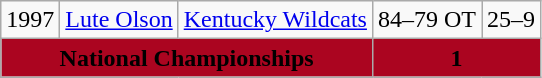<table class="sortable wikitable">
<tr align="center">
<td>1997</td>
<td><a href='#'>Lute Olson</a></td>
<td><a href='#'>Kentucky Wildcats</a></td>
<td>84–79 OT</td>
<td>25–9</td>
</tr>
<tr align="center">
<td colspan=3 bgcolor="#AB0520"><span><strong>National Championships</strong></span></td>
<td colspan=2 bgcolor="#AB0520"><span><strong>1</strong></span></td>
</tr>
</table>
